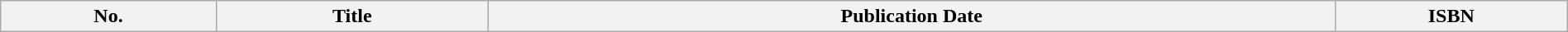<table class="wikitable" style="width:100%;">
<tr>
<th>No.</th>
<th>Title</th>
<th>Publication Date</th>
<th style="width:180px;">ISBN<br>




</th>
</tr>
</table>
